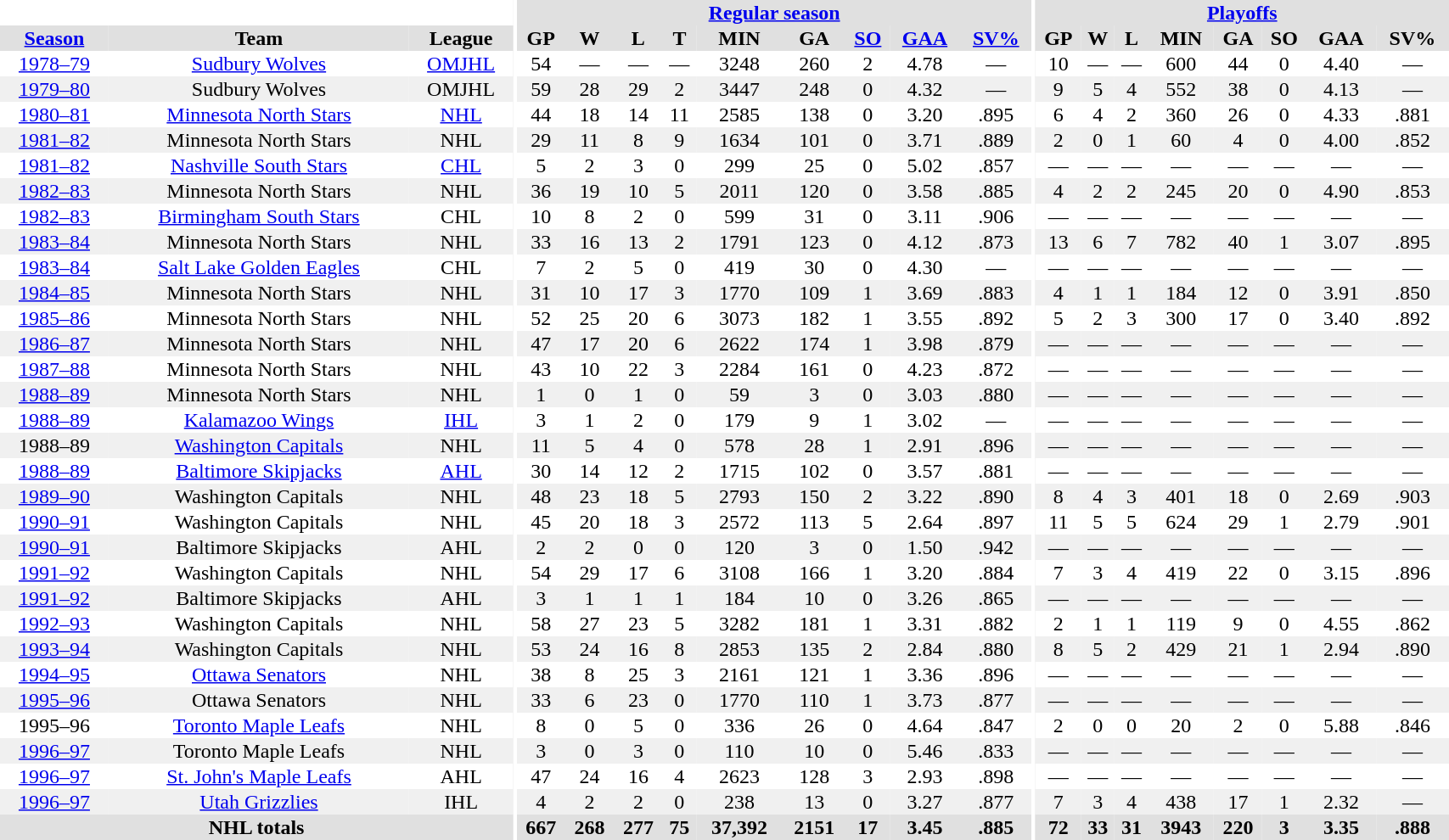<table border="0" cellpadding="1" cellspacing="0" style="text-align:center; width:90%">
<tr ALIGN="center" bgcolor="#e0e0e0">
<th align="center" colspan="3" bgcolor="#ffffff"></th>
<th align="center" rowspan="99" bgcolor="#ffffff"></th>
<th align="center" colspan="9" bgcolor="#e0e0e0"><a href='#'>Regular season</a></th>
<th align="center" rowspan="99" bgcolor="#ffffff"></th>
<th align="center" colspan="8" bgcolor="#e0e0e0"><a href='#'>Playoffs</a></th>
</tr>
<tr ALIGN="center" bgcolor="#e0e0e0">
<th><a href='#'>Season</a></th>
<th>Team</th>
<th>League</th>
<th>GP</th>
<th>W</th>
<th>L</th>
<th>T</th>
<th>MIN</th>
<th>GA</th>
<th><a href='#'>SO</a></th>
<th><a href='#'>GAA</a></th>
<th><a href='#'>SV%</a></th>
<th>GP</th>
<th>W</th>
<th>L</th>
<th>MIN</th>
<th>GA</th>
<th>SO</th>
<th>GAA</th>
<th>SV%</th>
</tr>
<tr>
<td><a href='#'>1978–79</a></td>
<td><a href='#'>Sudbury Wolves</a></td>
<td><a href='#'>OMJHL</a></td>
<td>54</td>
<td>—</td>
<td>—</td>
<td>—</td>
<td>3248</td>
<td>260</td>
<td>2</td>
<td>4.78</td>
<td>—</td>
<td>10</td>
<td>—</td>
<td>—</td>
<td>600</td>
<td>44</td>
<td>0</td>
<td>4.40</td>
<td>—</td>
</tr>
<tr bgcolor="#f0f0f0">
<td><a href='#'>1979–80</a></td>
<td>Sudbury Wolves</td>
<td>OMJHL</td>
<td>59</td>
<td>28</td>
<td>29</td>
<td>2</td>
<td>3447</td>
<td>248</td>
<td>0</td>
<td>4.32</td>
<td>—</td>
<td>9</td>
<td>5</td>
<td>4</td>
<td>552</td>
<td>38</td>
<td>0</td>
<td>4.13</td>
<td>—</td>
</tr>
<tr>
<td><a href='#'>1980–81</a></td>
<td><a href='#'>Minnesota North Stars</a></td>
<td><a href='#'>NHL</a></td>
<td>44</td>
<td>18</td>
<td>14</td>
<td>11</td>
<td>2585</td>
<td>138</td>
<td>0</td>
<td>3.20</td>
<td>.895</td>
<td>6</td>
<td>4</td>
<td>2</td>
<td>360</td>
<td>26</td>
<td>0</td>
<td>4.33</td>
<td>.881</td>
</tr>
<tr bgcolor="#f0f0f0">
<td><a href='#'>1981–82</a></td>
<td>Minnesota North Stars</td>
<td>NHL</td>
<td>29</td>
<td>11</td>
<td>8</td>
<td>9</td>
<td>1634</td>
<td>101</td>
<td>0</td>
<td>3.71</td>
<td>.889</td>
<td>2</td>
<td>0</td>
<td>1</td>
<td>60</td>
<td>4</td>
<td>0</td>
<td>4.00</td>
<td>.852</td>
</tr>
<tr>
<td><a href='#'>1981–82</a></td>
<td><a href='#'>Nashville South Stars</a></td>
<td><a href='#'>CHL</a></td>
<td>5</td>
<td>2</td>
<td>3</td>
<td>0</td>
<td>299</td>
<td>25</td>
<td>0</td>
<td>5.02</td>
<td>.857</td>
<td>—</td>
<td>—</td>
<td>—</td>
<td>—</td>
<td>—</td>
<td>—</td>
<td>—</td>
<td>—</td>
</tr>
<tr bgcolor="#f0f0f0">
<td><a href='#'>1982–83</a></td>
<td>Minnesota North Stars</td>
<td>NHL</td>
<td>36</td>
<td>19</td>
<td>10</td>
<td>5</td>
<td>2011</td>
<td>120</td>
<td>0</td>
<td>3.58</td>
<td>.885</td>
<td>4</td>
<td>2</td>
<td>2</td>
<td>245</td>
<td>20</td>
<td>0</td>
<td>4.90</td>
<td>.853</td>
</tr>
<tr>
<td><a href='#'>1982–83</a></td>
<td><a href='#'>Birmingham South Stars</a></td>
<td>CHL</td>
<td>10</td>
<td>8</td>
<td>2</td>
<td>0</td>
<td>599</td>
<td>31</td>
<td>0</td>
<td>3.11</td>
<td>.906</td>
<td>—</td>
<td>—</td>
<td>—</td>
<td>—</td>
<td>—</td>
<td>—</td>
<td>—</td>
<td>—</td>
</tr>
<tr bgcolor="#f0f0f0">
<td><a href='#'>1983–84</a></td>
<td>Minnesota North Stars</td>
<td>NHL</td>
<td>33</td>
<td>16</td>
<td>13</td>
<td>2</td>
<td>1791</td>
<td>123</td>
<td>0</td>
<td>4.12</td>
<td>.873</td>
<td>13</td>
<td>6</td>
<td>7</td>
<td>782</td>
<td>40</td>
<td>1</td>
<td>3.07</td>
<td>.895</td>
</tr>
<tr>
<td><a href='#'>1983–84</a></td>
<td><a href='#'>Salt Lake Golden Eagles</a></td>
<td>CHL</td>
<td>7</td>
<td>2</td>
<td>5</td>
<td>0</td>
<td>419</td>
<td>30</td>
<td>0</td>
<td>4.30</td>
<td>—</td>
<td>—</td>
<td>—</td>
<td>—</td>
<td>—</td>
<td>—</td>
<td>—</td>
<td>—</td>
<td>—</td>
</tr>
<tr bgcolor="#f0f0f0">
<td><a href='#'>1984–85</a></td>
<td>Minnesota North Stars</td>
<td>NHL</td>
<td>31</td>
<td>10</td>
<td>17</td>
<td>3</td>
<td>1770</td>
<td>109</td>
<td>1</td>
<td>3.69</td>
<td>.883</td>
<td>4</td>
<td>1</td>
<td>1</td>
<td>184</td>
<td>12</td>
<td>0</td>
<td>3.91</td>
<td>.850</td>
</tr>
<tr>
<td><a href='#'>1985–86</a></td>
<td>Minnesota North Stars</td>
<td>NHL</td>
<td>52</td>
<td>25</td>
<td>20</td>
<td>6</td>
<td>3073</td>
<td>182</td>
<td>1</td>
<td>3.55</td>
<td>.892</td>
<td>5</td>
<td>2</td>
<td>3</td>
<td>300</td>
<td>17</td>
<td>0</td>
<td>3.40</td>
<td>.892</td>
</tr>
<tr bgcolor="#f0f0f0">
<td><a href='#'>1986–87</a></td>
<td>Minnesota North Stars</td>
<td>NHL</td>
<td>47</td>
<td>17</td>
<td>20</td>
<td>6</td>
<td>2622</td>
<td>174</td>
<td>1</td>
<td>3.98</td>
<td>.879</td>
<td>—</td>
<td>—</td>
<td>—</td>
<td>—</td>
<td>—</td>
<td>—</td>
<td>—</td>
<td>—</td>
</tr>
<tr>
<td><a href='#'>1987–88</a></td>
<td>Minnesota North Stars</td>
<td>NHL</td>
<td>43</td>
<td>10</td>
<td>22</td>
<td>3</td>
<td>2284</td>
<td>161</td>
<td>0</td>
<td>4.23</td>
<td>.872</td>
<td>—</td>
<td>—</td>
<td>—</td>
<td>—</td>
<td>—</td>
<td>—</td>
<td>—</td>
<td>—</td>
</tr>
<tr bgcolor="#f0f0f0">
<td><a href='#'>1988–89</a></td>
<td>Minnesota North Stars</td>
<td>NHL</td>
<td>1</td>
<td>0</td>
<td>1</td>
<td>0</td>
<td>59</td>
<td>3</td>
<td>0</td>
<td>3.03</td>
<td>.880</td>
<td>—</td>
<td>—</td>
<td>—</td>
<td>—</td>
<td>—</td>
<td>—</td>
<td>—</td>
<td>—</td>
</tr>
<tr>
<td><a href='#'>1988–89</a></td>
<td><a href='#'>Kalamazoo Wings</a></td>
<td><a href='#'>IHL</a></td>
<td>3</td>
<td>1</td>
<td>2</td>
<td>0</td>
<td>179</td>
<td>9</td>
<td>1</td>
<td>3.02</td>
<td>—</td>
<td>—</td>
<td>—</td>
<td>—</td>
<td>—</td>
<td>—</td>
<td>—</td>
<td>—</td>
<td>—</td>
</tr>
<tr bgcolor="#f0f0f0">
<td>1988–89</td>
<td><a href='#'>Washington Capitals</a></td>
<td>NHL</td>
<td>11</td>
<td>5</td>
<td>4</td>
<td>0</td>
<td>578</td>
<td>28</td>
<td>1</td>
<td>2.91</td>
<td>.896</td>
<td>—</td>
<td>—</td>
<td>—</td>
<td>—</td>
<td>—</td>
<td>—</td>
<td>—</td>
<td>—</td>
</tr>
<tr>
<td><a href='#'>1988–89</a></td>
<td><a href='#'>Baltimore Skipjacks</a></td>
<td><a href='#'>AHL</a></td>
<td>30</td>
<td>14</td>
<td>12</td>
<td>2</td>
<td>1715</td>
<td>102</td>
<td>0</td>
<td>3.57</td>
<td>.881</td>
<td>—</td>
<td>—</td>
<td>—</td>
<td>—</td>
<td>—</td>
<td>—</td>
<td>—</td>
<td>—</td>
</tr>
<tr bgcolor="#f0f0f0">
<td><a href='#'>1989–90</a></td>
<td>Washington Capitals</td>
<td>NHL</td>
<td>48</td>
<td>23</td>
<td>18</td>
<td>5</td>
<td>2793</td>
<td>150</td>
<td>2</td>
<td>3.22</td>
<td>.890</td>
<td>8</td>
<td>4</td>
<td>3</td>
<td>401</td>
<td>18</td>
<td>0</td>
<td>2.69</td>
<td>.903</td>
</tr>
<tr>
<td><a href='#'>1990–91</a></td>
<td>Washington Capitals</td>
<td>NHL</td>
<td>45</td>
<td>20</td>
<td>18</td>
<td>3</td>
<td>2572</td>
<td>113</td>
<td>5</td>
<td>2.64</td>
<td>.897</td>
<td>11</td>
<td>5</td>
<td>5</td>
<td>624</td>
<td>29</td>
<td>1</td>
<td>2.79</td>
<td>.901</td>
</tr>
<tr bgcolor="#f0f0f0">
<td><a href='#'>1990–91</a></td>
<td>Baltimore Skipjacks</td>
<td>AHL</td>
<td>2</td>
<td>2</td>
<td>0</td>
<td>0</td>
<td>120</td>
<td>3</td>
<td>0</td>
<td>1.50</td>
<td>.942</td>
<td>—</td>
<td>—</td>
<td>—</td>
<td>—</td>
<td>—</td>
<td>—</td>
<td>—</td>
<td>—</td>
</tr>
<tr>
<td><a href='#'>1991–92</a></td>
<td>Washington Capitals</td>
<td>NHL</td>
<td>54</td>
<td>29</td>
<td>17</td>
<td>6</td>
<td>3108</td>
<td>166</td>
<td>1</td>
<td>3.20</td>
<td>.884</td>
<td>7</td>
<td>3</td>
<td>4</td>
<td>419</td>
<td>22</td>
<td>0</td>
<td>3.15</td>
<td>.896</td>
</tr>
<tr bgcolor="#f0f0f0">
<td><a href='#'>1991–92</a></td>
<td>Baltimore Skipjacks</td>
<td>AHL</td>
<td>3</td>
<td>1</td>
<td>1</td>
<td>1</td>
<td>184</td>
<td>10</td>
<td>0</td>
<td>3.26</td>
<td>.865</td>
<td>—</td>
<td>—</td>
<td>—</td>
<td>—</td>
<td>—</td>
<td>—</td>
<td>—</td>
<td>—</td>
</tr>
<tr>
<td><a href='#'>1992–93</a></td>
<td>Washington Capitals</td>
<td>NHL</td>
<td>58</td>
<td>27</td>
<td>23</td>
<td>5</td>
<td>3282</td>
<td>181</td>
<td>1</td>
<td>3.31</td>
<td>.882</td>
<td>2</td>
<td>1</td>
<td>1</td>
<td>119</td>
<td>9</td>
<td>0</td>
<td>4.55</td>
<td>.862</td>
</tr>
<tr bgcolor="#f0f0f0">
<td><a href='#'>1993–94</a></td>
<td>Washington Capitals</td>
<td>NHL</td>
<td>53</td>
<td>24</td>
<td>16</td>
<td>8</td>
<td>2853</td>
<td>135</td>
<td>2</td>
<td>2.84</td>
<td>.880</td>
<td>8</td>
<td>5</td>
<td>2</td>
<td>429</td>
<td>21</td>
<td>1</td>
<td>2.94</td>
<td>.890</td>
</tr>
<tr>
<td><a href='#'>1994–95</a></td>
<td><a href='#'>Ottawa Senators</a></td>
<td>NHL</td>
<td>38</td>
<td>8</td>
<td>25</td>
<td>3</td>
<td>2161</td>
<td>121</td>
<td>1</td>
<td>3.36</td>
<td>.896</td>
<td>—</td>
<td>—</td>
<td>—</td>
<td>—</td>
<td>—</td>
<td>—</td>
<td>—</td>
<td>—</td>
</tr>
<tr bgcolor="#f0f0f0">
<td><a href='#'>1995–96</a></td>
<td>Ottawa Senators</td>
<td>NHL</td>
<td>33</td>
<td>6</td>
<td>23</td>
<td>0</td>
<td>1770</td>
<td>110</td>
<td>1</td>
<td>3.73</td>
<td>.877</td>
<td>—</td>
<td>—</td>
<td>—</td>
<td>—</td>
<td>—</td>
<td>—</td>
<td>—</td>
<td>—</td>
</tr>
<tr>
<td>1995–96</td>
<td><a href='#'>Toronto Maple Leafs</a></td>
<td>NHL</td>
<td>8</td>
<td>0</td>
<td>5</td>
<td>0</td>
<td>336</td>
<td>26</td>
<td>0</td>
<td>4.64</td>
<td>.847</td>
<td>2</td>
<td>0</td>
<td>0</td>
<td>20</td>
<td>2</td>
<td>0</td>
<td>5.88</td>
<td>.846</td>
</tr>
<tr bgcolor="#f0f0f0">
<td><a href='#'>1996–97</a></td>
<td>Toronto Maple Leafs</td>
<td>NHL</td>
<td>3</td>
<td>0</td>
<td>3</td>
<td>0</td>
<td>110</td>
<td>10</td>
<td>0</td>
<td>5.46</td>
<td>.833</td>
<td>—</td>
<td>—</td>
<td>—</td>
<td>—</td>
<td>—</td>
<td>—</td>
<td>—</td>
<td>—</td>
</tr>
<tr>
<td><a href='#'>1996–97</a></td>
<td><a href='#'>St. John's Maple Leafs</a></td>
<td>AHL</td>
<td>47</td>
<td>24</td>
<td>16</td>
<td>4</td>
<td>2623</td>
<td>128</td>
<td>3</td>
<td>2.93</td>
<td>.898</td>
<td>—</td>
<td>—</td>
<td>—</td>
<td>—</td>
<td>—</td>
<td>—</td>
<td>—</td>
<td>—</td>
</tr>
<tr bgcolor="#f0f0f0">
<td><a href='#'>1996–97</a></td>
<td><a href='#'>Utah Grizzlies</a></td>
<td>IHL</td>
<td>4</td>
<td>2</td>
<td>2</td>
<td>0</td>
<td>238</td>
<td>13</td>
<td>0</td>
<td>3.27</td>
<td>.877</td>
<td>7</td>
<td>3</td>
<td>4</td>
<td>438</td>
<td>17</td>
<td>1</td>
<td>2.32</td>
<td>—</td>
</tr>
<tr bgcolor="#e0e0e0">
<th colspan="3">NHL totals</th>
<th>667</th>
<th>268</th>
<th>277</th>
<th>75</th>
<th>37,392</th>
<th>2151</th>
<th>17</th>
<th>3.45</th>
<th>.885</th>
<th>72</th>
<th>33</th>
<th>31</th>
<th>3943</th>
<th>220</th>
<th>3</th>
<th>3.35</th>
<th>.888</th>
</tr>
</table>
